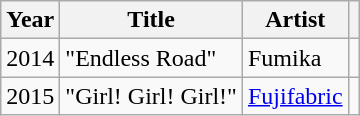<table class="wikitable">
<tr>
<th>Year</th>
<th>Title</th>
<th>Artist</th>
<th></th>
</tr>
<tr>
<td>2014</td>
<td>"Endless Road"</td>
<td>Fumika</td>
<td></td>
</tr>
<tr>
<td>2015</td>
<td>"Girl! Girl! Girl!"</td>
<td><a href='#'>Fujifabric</a></td>
<td></td>
</tr>
</table>
